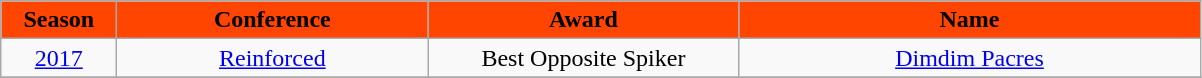<table class="wikitable">
<tr>
<th width=70px style="background:#FF4500; color:black; text-align: center">Season</th>
<th width=200px style="background:#FF4500; color:black; text-align: center">Conference</th>
<th width=200px style="background:#FF4500; color:black; text-align: center">Award</th>
<th width=300px style="background:#FF4500; color:black; text-align: center">Name</th>
</tr>
<tr align=center>
<td rowspan=1><a href='#'>2017</a></td>
<td rowspan=1><a href='#'>Reinforced</a></td>
<td>Best Opposite Spiker</td>
<td rowspan=1> <a href='#'>Dimdim Pacres</a></td>
</tr>
<tr align=center>
</tr>
</table>
